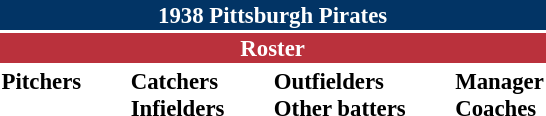<table class="toccolours" style="font-size: 95%;">
<tr>
<th colspan="10" style="background-color: #023465; color: white; text-align: center;">1938 Pittsburgh Pirates</th>
</tr>
<tr>
<td colspan="10" style="background-color: #ba313c; color: white; text-align: center;"><strong>Roster</strong></td>
</tr>
<tr>
<td valign="top"><strong>Pitchers</strong><br>









</td>
<td width="25px"></td>
<td valign="top"><strong>Catchers</strong><br>

<strong>Infielders</strong>





</td>
<td width="25px"></td>
<td valign="top"><strong>Outfielders</strong><br>




<strong>Other batters</strong>
</td>
<td width="25px"></td>
<td valign="top"><strong>Manager</strong><br>
<strong>Coaches</strong>


</td>
</tr>
</table>
